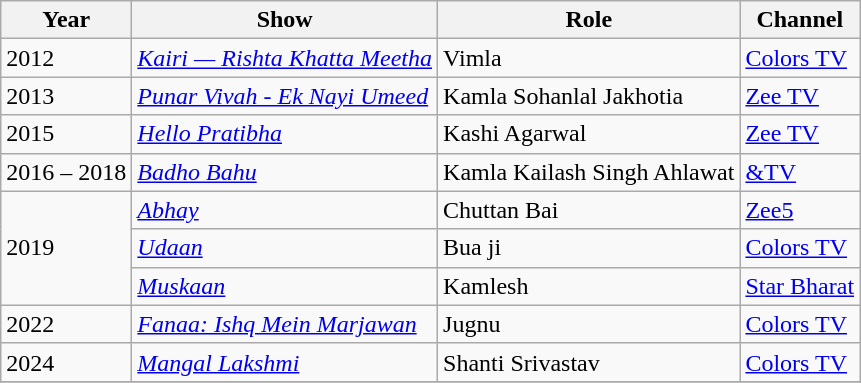<table class="wikitable">
<tr>
<th>Year</th>
<th>Show</th>
<th>Role</th>
<th>Channel</th>
</tr>
<tr>
<td>2012</td>
<td><em><a href='#'>Kairi — Rishta Khatta Meetha</a></em></td>
<td>Vimla</td>
<td><a href='#'>Colors TV</a></td>
</tr>
<tr>
<td>2013</td>
<td><em><a href='#'>Punar Vivah - Ek Nayi Umeed</a></em></td>
<td>Kamla Sohanlal Jakhotia</td>
<td><a href='#'>Zee TV</a></td>
</tr>
<tr>
<td>2015</td>
<td><em><a href='#'>Hello Pratibha</a></em></td>
<td>Kashi Agarwal</td>
<td><a href='#'>Zee TV</a></td>
</tr>
<tr>
<td>2016 – 2018</td>
<td><em><a href='#'>Badho Bahu</a></em></td>
<td>Kamla Kailash Singh Ahlawat</td>
<td><a href='#'>&TV</a></td>
</tr>
<tr>
<td rowspan = "3">2019</td>
<td><em><a href='#'>Abhay</a></em></td>
<td>Chuttan Bai</td>
<td><a href='#'>Zee5</a></td>
</tr>
<tr>
<td><em><a href='#'>Udaan</a></em></td>
<td>Bua ji</td>
<td><a href='#'>Colors TV</a></td>
</tr>
<tr>
<td><em><a href='#'>Muskaan</a></em></td>
<td>Kamlesh</td>
<td><a href='#'>Star Bharat</a></td>
</tr>
<tr>
<td>2022</td>
<td><em><a href='#'>Fanaa: Ishq Mein Marjawan</a> </em></td>
<td>Jugnu</td>
<td><a href='#'>Colors TV</a></td>
</tr>
<tr>
<td>2024</td>
<td><em><a href='#'>Mangal Lakshmi</a></em></td>
<td>Shanti Srivastav</td>
<td><a href='#'>Colors TV</a></td>
</tr>
<tr>
</tr>
</table>
